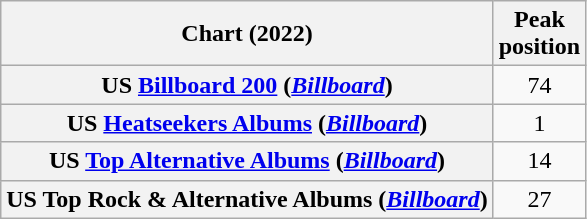<table class="wikitable sortable plainrowheaders" style="text-align:center">
<tr>
<th scope="col">Chart (2022)</th>
<th scope="col">Peak<br>position</th>
</tr>
<tr>
<th scope="row">US <a href='#'>Billboard 200</a> (<em><a href='#'>Billboard</a></em>)</th>
<td>74</td>
</tr>
<tr>
<th scope="row">US <a href='#'>Heatseekers Albums</a> (<em><a href='#'>Billboard</a></em>)</th>
<td>1</td>
</tr>
<tr>
<th scope="row">US <a href='#'>Top Alternative Albums</a> (<em><a href='#'>Billboard</a></em>)</th>
<td>14</td>
</tr>
<tr>
<th scope="row">US Top Rock & Alternative Albums (<em><a href='#'>Billboard</a></em>)</th>
<td>27</td>
</tr>
</table>
